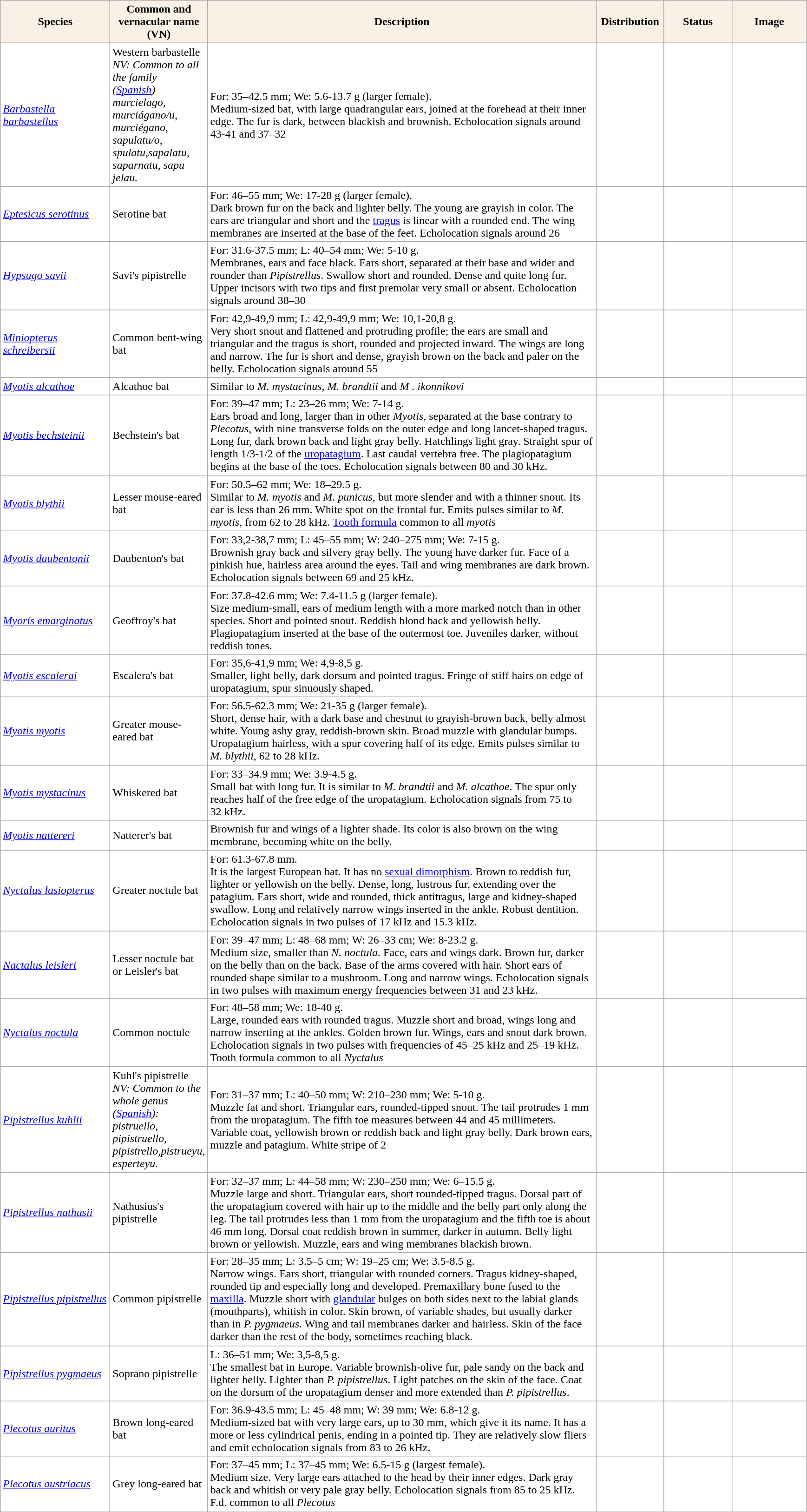<table class="sortable wikitable" border="0" style="background:#ffffff" align="top">
<tr>
<th scope="col" style="background-color:Linen; color:Black" width="150">Species</th>
<th scope="col" style="background-color:Linen; color:Black" width="100">Common and vernacular name (VN)</th>
<th scope="col" style="background:Linen; color:Black" width="550">Description</th>
<th scope="col" style="background-color:Linen; color:Black" width="90">Distribution</th>
<th scope="col" style="background-color:Linen; color:Black" width="90">Status</th>
<th scope="col" style="background:Linen; color:Black" width="100">Image</th>
</tr>
<tr>
<td style="background:#ffffff"><em><a href='#'>Barbastella barbastellus</a></em></td>
<td>Western barbastelle<br><em>NV: Common to all the family</em><br><em>(<a href='#'>Spanish</a>) murcielago, murciágano/u, murciégano, sapulatu/o, spulatu,</em><em>sapalatu, saparnatu,</em> <em>sapu jelau.</em></td>
<td>For: 35–42.5 mm; We: 5.6-13.7 g (larger female).<br>Medium-sized bat, with large quadrangular ears, joined at the forehead at their inner edge. The fur is dark, between blackish and brownish. Echolocation signals around 43-41 and 37–32 </td>
<td></td>
<td></td>
<td></td>
</tr>
<tr>
<td><em><a href='#'>Eptesicus serotinus</a></em></td>
<td>Serotine bat</td>
<td>For: 46–55 mm; We: 17-28 g (larger female).<br>Dark brown fur on the back and lighter belly. The young are grayish in color. The ears are triangular and short and the <a href='#'>tragus</a> is linear with a rounded end. The wing membranes are inserted at the base of the feet. Echolocation signals around 26 </td>
<td></td>
<td></td>
<td></td>
</tr>
<tr>
<td><em><a href='#'>Hypsugo savii</a></em></td>
<td>Savi's pipistrelle</td>
<td>For: 31.6-37.5 mm; L: 40–54 mm; We: 5-10 g.<br>Membranes, ears and face black. Ears short, separated at their base and wider and rounder than <em>Pipistrellus</em>. Swallow short and rounded. Dense and quite long fur. Upper incisors with two tips and first premolar very small or absent. Echolocation signals around 38–30 </td>
<td></td>
<td></td>
<td></td>
</tr>
<tr>
<td><em><a href='#'>Miniopterus schreibersii</a></em></td>
<td>Common bent-wing bat</td>
<td>For: 42,9-49,9 mm; L: 42,9-49,9 mm; We: 10,1-20,8 g.<br>Very short snout and flattened and protruding profile; the ears are small and triangular and the tragus is short, rounded and projected inward. The wings are long and narrow. The fur is short and dense, grayish brown on the back and paler on the belly. Echolocation signals around 55 </td>
<td></td>
<td></td>
<td></td>
</tr>
<tr>
<td><em><a href='#'>Myotis alcathoe</a></em></td>
<td>Alcathoe bat</td>
<td>Similar to <em>M. mystacinus</em>, <em>M. brandtii</em> and <em>M . ikonnikovi</em></td>
<td></td>
<td></td>
<td></td>
</tr>
<tr>
<td><em><a href='#'>Myotis bechsteinii</a></em></td>
<td>Bechstein's bat</td>
<td>For: 39–47 mm; L: 23–26 mm; We: 7-14 g.<br>Ears broad and long, larger than in other <em>Myotis</em>, separated at the base contrary to <em>Plecotus</em>, with nine transverse folds on the outer edge and long lancet-shaped tragus. Long fur, dark brown back and light gray belly. Hatchlings light gray. Straight spur of length 1/3-1/2 of the <a href='#'>uropatagium</a>. Last caudal vertebra free. The plagiopatagium begins at the base of the toes. Echolocation signals between 80 and 30 kHz.</td>
<td></td>
<td></td>
<td></td>
</tr>
<tr>
<td><em><a href='#'>Myotis blythii</a></em></td>
<td>Lesser mouse-eared bat</td>
<td>For: 50.5–62 mm; We: 18–29.5 g.<br>Similar to <em>M. myotis</em> and <em>M. punicus</em>, but more slender and with a thinner snout. Its ear is less than 26 mm. White spot on the frontal fur. Emits pulses similar to <em>M. myotis</em>, from 62 to 28 kHz. <a href='#'>Tooth formula</a> common to all <em>myotis</em></td>
<td></td>
<td></td>
<td></td>
</tr>
<tr>
<td><em><a href='#'>Myotis daubentonii</a></em></td>
<td>Daubenton's bat</td>
<td>For: 33,2-38,7 mm; L: 45–55 mm; W: 240–275 mm; We: 7-15 g.<br>Brownish gray back and silvery gray belly. The young have darker fur. Face of a pinkish hue, hairless area around the eyes. Tail and wing membranes are dark brown. Echolocation signals between 69 and 25 kHz.</td>
<td></td>
<td></td>
<td></td>
</tr>
<tr>
<td><em><a href='#'>Myoris emarginatus</a></em></td>
<td>Geoffroy's bat</td>
<td>For: 37.8-42.6 mm; We: 7.4-11.5 g (larger female).<br>Size medium-small, ears of medium length with a more marked notch than in other species. Short and pointed snout. Reddish blond back and yellowish belly. Plagiopatagium inserted at the base of the outermost toe. Juveniles darker, without reddish tones.</td>
<td></td>
<td></td>
<td></td>
</tr>
<tr>
<td><em><a href='#'>Myotis escalerai</a></em></td>
<td>Escalera's bat</td>
<td>For: 35,6-41,9 mm; We: 4,9-8,5 g.<br>Smaller, light belly, dark dorsum and pointed tragus. Fringe of stiff hairs on edge of uropatagium, spur sinuously shaped.</td>
<td></td>
<td></td>
<td></td>
</tr>
<tr>
<td><em><a href='#'>Myotis myotis</a></em></td>
<td>Greater mouse-eared bat</td>
<td>For: 56.5-62.3 mm; We: 21-35 g (larger female).<br>Short, dense hair, with a dark base and chestnut to grayish-brown back, belly almost white. Young ashy gray, reddish-brown skin. Broad muzzle with glandular bumps. Uropatagium hairless, with a spur covering half of its edge. Emits pulses similar to <em>M. blythii</em>, 62 to 28 kHz.</td>
<td></td>
<td></td>
<td></td>
</tr>
<tr>
<td><em><a href='#'>Myotis mystacinus</a></em></td>
<td>Whiskered bat</td>
<td>For: 33–34.9 mm; We: 3.9-4.5 g.<br>Small bat with long fur. It is similar to <em>M. brandtii</em> and <em>M. alcathoe</em>. The spur only reaches half of the free edge of the uropatagium. Echolocation signals from 75 to 32 kHz.</td>
<td></td>
<td></td>
<td></td>
</tr>
<tr>
<td><em><a href='#'>Myotis nattereri</a></em></td>
<td>Natterer's bat</td>
<td>Brownish fur and wings of a lighter shade. Its color is also brown on the wing membrane, becoming white on the belly.</td>
<td></td>
<td></td>
<td></td>
</tr>
<tr>
<td><em><a href='#'>Nyctalus lasiopterus</a></em></td>
<td>Greater noctule bat</td>
<td>For: 61.3-67.8 mm.<br>It is the largest European bat. It has no <a href='#'>sexual dimorphism</a>. Brown to reddish fur, lighter or yellowish on the belly. Dense, long, lustrous fur, extending over the patagium. Ears short, wide and rounded, thick antitragus, large and kidney-shaped swallow. Long and relatively narrow wings inserted in the ankle. Robust dentition. Echolocation signals in two pulses of 17 kHz and 15.3 kHz.</td>
<td></td>
<td></td>
<td></td>
</tr>
<tr>
<td><em><a href='#'>Nactalus leisleri</a></em></td>
<td>Lesser noctule bat or Leisler's bat</td>
<td>For: 39–47 mm; L: 48–68 mm; W: 26–33 cm; We: 8-23.2 g.<br>Medium size, smaller than <em>N. noctula</em>. Face, ears and wings dark. Brown fur, darker on the belly than on the back. Base of the arms covered with hair. Short ears of rounded shape similar to a mushroom. Long and narrow wings. Echolocation signals in two pulses with maximum energy frequencies between 31 and 23 kHz.</td>
<td></td>
<td></td>
<td></td>
</tr>
<tr>
<td><em><a href='#'>Nyctalus noctula</a></em></td>
<td>Common noctule</td>
<td>For: 48–58 mm; We: 18-40 g.<br>Large, rounded ears with rounded tragus. Muzzle short and broad, wings long and narrow inserting at the ankles. Golden brown fur. Wings, ears and snout dark brown. Echolocation signals in two pulses with frequencies of 45–25 kHz and 25–19 kHz. Tooth formula common to all <em>Nyctalus</em></td>
<td></td>
<td></td>
<td></td>
</tr>
<tr>
<td><em><a href='#'>Pipistrellus kuhlii</a></em></td>
<td>Kuhl's pipistrelle<br><em>NV: Common to the whole genus (<a href='#'>Spanish</a>): pistruello, pipistruello, pipistrello,</em><em>pistrueyu, esperteyu.</em></td>
<td>For: 31–37 mm; L: 40–50 mm; W: 210–230 mm; We: 5-10 g.<br>Muzzle fat and short. Triangular ears, rounded-tipped snout. The tail protrudes 1 mm from the uropatagium. The fifth toe measures between 44 and 45 millimeters. Variable coat, yellowish brown or reddish back and light gray belly. Dark brown ears, muzzle and patagium. White stripe of 2 </td>
<td></td>
<td></td>
<td></td>
</tr>
<tr>
<td><em><a href='#'>Pipistrellus nathusii</a></em></td>
<td>Nathusius's pipistrelle</td>
<td>For: 32–37 mm; L: 44–58 mm; W: 230–250 mm; We: 6–15.5 g.<br>Muzzle large and short. Triangular ears, short rounded-tipped tragus. Dorsal part of the uropatagium covered with hair up to the middle and the belly part only along the leg. The tail protrudes less than 1 mm from the uropatagium and the fifth toe is about 46 mm long. Dorsal coat reddish brown in summer, darker in autumn. Belly light brown or yellowish. Muzzle, ears and wing membranes blackish brown.</td>
<td></td>
<td></td>
<td></td>
</tr>
<tr>
<td><em><a href='#'>Pipistrellus pipistrellus</a></em></td>
<td>Common pipistrelle</td>
<td>For: 28–35 mm; L: 3.5–5 cm; W: 19–25 cm; We: 3.5-8.5 g.<br>Narrow wings. Ears short, triangular with rounded corners. Tragus kidney-shaped, rounded tip and especially long and developed. Premaxillary bone fused to the <a href='#'>maxilla</a>. Muzzle short with <a href='#'>glandular</a> bulges on both sides next to the labial glands (mouthparts), whitish in color. Skin brown, of variable shades, but usually darker than in <em>P. pygmaeus</em>. Wing and tail membranes darker and hairless. Skin of the face darker than the rest of the body, sometimes reaching black.</td>
<td></td>
<td></td>
<td></td>
</tr>
<tr>
<td><em><a href='#'>Pipistrellus pygmaeus</a></em></td>
<td>Soprano pipistrelle</td>
<td>L: 36–51 mm; We: 3,5-8,5 g.<br>The smallest bat in Europe. Variable brownish-olive fur, pale sandy on the back and lighter belly. Lighter than <em>P. pipistrellus</em>. Light patches on the skin of the face. Coat on the dorsum of the uropatagium denser and more extended than <em>P. pipistrellus</em>.</td>
<td></td>
<td></td>
<td></td>
</tr>
<tr>
<td><em><a href='#'>Plecotus auritus</a></em></td>
<td>Brown long-eared bat</td>
<td>For: 36.9-43.5 mm; L: 45–48 mm; W: 39 mm; We: 6.8-12 g.<br>Medium-sized bat with very large ears, up to 30 mm, which give it its name. It has a more or less cylindrical penis, ending in a pointed tip. They are relatively slow fliers and emit echolocation signals from 83 to 26 kHz.</td>
<td></td>
<td></td>
<td></td>
</tr>
<tr>
<td><em><a href='#'>Plecotus austriacus</a></em></td>
<td>Grey long-eared bat</td>
<td>For: 37–45 mm; L: 37–45 mm; We: 6.5-15 g (largest female).<br>Medium size. Very large ears attached to the head by their inner edges. Dark gray back and whitish or very pale gray belly. Echolocation signals from 85 to 25 kHz. F.d. common to all <em>Plecotus</em></td>
<td></td>
<td></td>
<td></td>
</tr>
</table>
